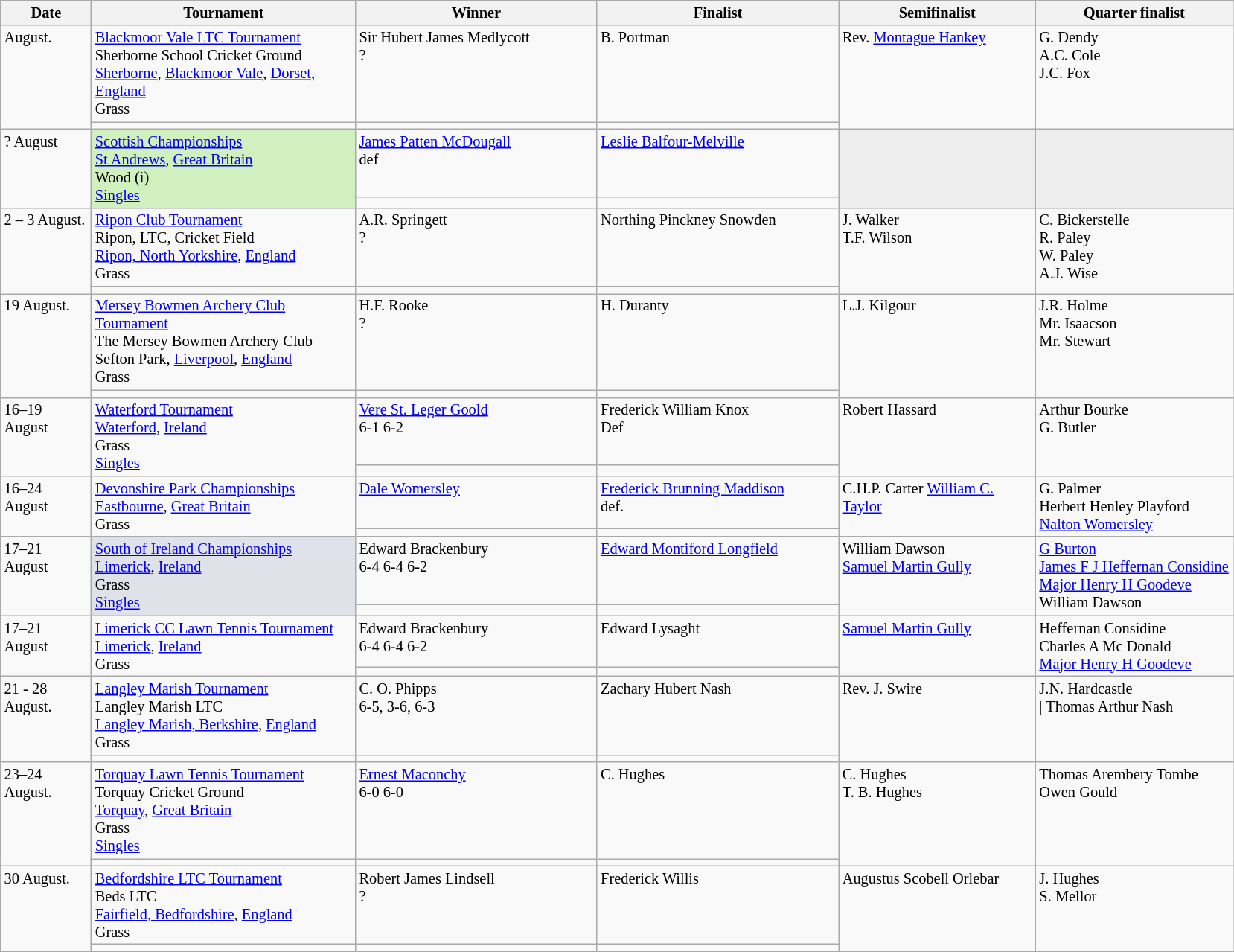<table class="wikitable" style="font-size:85%;">
<tr>
<th width="75">Date</th>
<th width="230">Tournament</th>
<th width="210">Winner</th>
<th width="210">Finalist</th>
<th width="170">Semifinalist</th>
<th width="170">Quarter finalist</th>
</tr>
<tr valign=top>
<td rowspan=2>August.</td>
<td><a href='#'>Blackmoor Vale LTC Tournament</a><br>Sherborne School Cricket Ground<br><a href='#'>Sherborne</a>, <a href='#'>Blackmoor Vale</a>, <a href='#'>Dorset</a>, <a href='#'>England</a><br>Grass<br></td>
<td> Sir Hubert James Medlycott<br>?</td>
<td> B. Portman</td>
<td rowspan=2> Rev. <a href='#'>Montague Hankey</a></td>
<td rowspan=2> G. Dendy<br>  A.C. Cole<br>  J.C. Fox<br></td>
</tr>
<tr valign=top>
<td></td>
<td></td>
</tr>
<tr valign=top>
<td rowspan=2>? August</td>
<td style="background:#d0f0c0" rowspan=2><a href='#'>Scottish Championships</a><br> <a href='#'>St Andrews</a>, <a href='#'>Great Britain</a><br>Wood (i)<br><a href='#'>Singles</a></td>
<td> <a href='#'>James Patten McDougall</a> <br> def</td>
<td> <a href='#'>Leslie Balfour-Melville</a></td>
<td style="background:#ededed;" rowspan=2></td>
<td style="background:#ededed;" rowspan=2></td>
</tr>
<tr valign=topstyle>
<td></td>
<td></td>
</tr>
<tr valign=top>
<td rowspan=2>2 – 3 August.</td>
<td><a href='#'>Ripon Club Tournament</a><br>Ripon, LTC, Cricket Field<br><a href='#'>Ripon, North Yorkshire</a>, <a href='#'>England</a><br>Grass<br></td>
<td> A.R. Springett<br>?</td>
<td> Northing Pinckney Snowden</td>
<td rowspan=2> J. Walker<br> T.F. Wilson</td>
<td rowspan=2> C. Bickerstelle<br> R. Paley<br>  W. Paley<br> A.J. Wise</td>
</tr>
<tr valign=top>
<td></td>
<td></td>
</tr>
<tr valign=top>
<td rowspan=2>19 August.</td>
<td><a href='#'>Mersey Bowmen Archery Club Tournament</a><br>The Mersey Bowmen Archery Club<br>Sefton Park, <a href='#'>Liverpool</a>, <a href='#'>England</a><br>Grass<br></td>
<td>  H.F. Rooke<br>?</td>
<td> H. Duranty</td>
<td rowspan=2> L.J. Kilgour</td>
<td rowspan=2> J.R. Holme<br> Mr. Isaacson<br> Mr. Stewart<br></td>
</tr>
<tr valign=top>
<td></td>
<td></td>
</tr>
<tr valign=top>
<td rowspan=2>16–19 August</td>
<td rowspan=2><a href='#'>Waterford Tournament</a><br> <a href='#'>Waterford</a>, <a href='#'>Ireland</a><br>Grass<br><a href='#'>Singles</a></td>
<td> <a href='#'>Vere St. Leger Goold</a><br> 6-1 6-2</td>
<td> Frederick William Knox <br> Def</td>
<td rowspan=2> Robert Hassard</td>
<td rowspan=2> Arthur Bourke<br>  G. Butler<br></td>
</tr>
<tr valign=top>
<td></td>
<td></td>
</tr>
<tr valign=top>
<td rowspan=2>16–24 August</td>
<td rowspan=2><a href='#'>Devonshire Park Championships</a><br> <a href='#'>Eastbourne</a>, <a href='#'>Great Britain</a><br>Grass<br></td>
<td> <a href='#'>Dale Womersley</a><br></td>
<td> <a href='#'>Frederick Brunning Maddison</a><br>def.</td>
<td rowspan=2> C.H.P. Carter <a href='#'>William C. Taylor</a></td>
<td rowspan=2> G. Palmer<br> Herbert Henley Playford<br> <a href='#'>Nalton Womersley</a><br></td>
</tr>
<tr valign=top>
<td></td>
<td></td>
</tr>
<tr valign=top>
<td rowspan=2>17–21 August</td>
<td style="background:#dfe2e9" rowspan=2><a href='#'>South of Ireland Championships</a> <a href='#'>Limerick</a>, <a href='#'>Ireland</a><br>Grass<br><a href='#'>Singles</a></td>
<td> Edward Brackenbury<br>6-4 6-4 6-2</td>
<td> <a href='#'>Edward Montiford Longfield</a></td>
<td rowspan=2> William Dawson<br> <a href='#'>Samuel Martin Gully</a></td>
<td rowspan=2> <a href='#'>G Burton</a><br>  <a href='#'>James F J Heffernan Considine</a><br>  <a href='#'>Major Henry H Goodeve</a><br>  William Dawson</td>
</tr>
<tr valign=top>
<td></td>
<td></td>
</tr>
<tr valign=top>
<td rowspan=2>17–21 August</td>
<td rowspan=2><a href='#'>Limerick CC Lawn Tennis Tournament</a><br><a href='#'>Limerick</a>, <a href='#'>Ireland</a><br>Grass</td>
<td> Edward Brackenbury<br>6-4 6-4 6-2</td>
<td> Edward Lysaght</td>
<td rowspan=2> <a href='#'>Samuel Martin Gully</a></td>
<td rowspan=2> Heffernan Considine <br> Charles A Mc Donald<br> <a href='#'>Major Henry H Goodeve</a></td>
</tr>
<tr valign=top>
<td></td>
<td></td>
</tr>
<tr valign=top>
<td rowspan=2>21 - 28 August.</td>
<td><a href='#'>Langley Marish Tournament</a><br>Langley Marish LTC<br> <a href='#'>Langley Marish, Berkshire</a>, <a href='#'>England</a><br>Grass<br></td>
<td> C. O. Phipps<br>6-5, 3-6, 6-3</td>
<td> Zachary Hubert Nash</td>
<td rowspan=2> Rev. J. Swire</td>
<td rowspan=2> J.N. Hardcastle<br>| Thomas Arthur Nash<br></td>
</tr>
<tr valign=top>
<td></td>
<td></td>
</tr>
<tr valign=top>
<td rowspan=2>23–24 August.</td>
<td><a href='#'>Torquay Lawn Tennis Tournament</a><br>Torquay Cricket Ground<br><a href='#'>Torquay</a>, <a href='#'>Great Britain</a><br>Grass<br><a href='#'>Singles</a></td>
<td> <a href='#'>Ernest Maconchy</a><br>6-0 6-0</td>
<td> C. Hughes</td>
<td rowspan=2> C. Hughes<br>  T. B. Hughes</td>
<td rowspan=2> Thomas Arembery Tombe<br>  Owen Gould</td>
</tr>
<tr valign=top>
<td></td>
<td></td>
</tr>
<tr valign=top>
<td rowspan=2>30 August.</td>
<td><a href='#'>Bedfordshire LTC Tournament</a><br>Beds LTC<br><a href='#'>Fairfield, Bedfordshire</a>, <a href='#'>England</a><br>Grass<br></td>
<td> Robert James Lindsell<br>?</td>
<td> Frederick Willis</td>
<td rowspan=2> Augustus Scobell Orlebar</td>
<td rowspan=2> J. Hughes<br> S. Mellor<br></td>
</tr>
<tr valign=top>
<td></td>
<td></td>
</tr>
<tr valign=top>
</tr>
</table>
